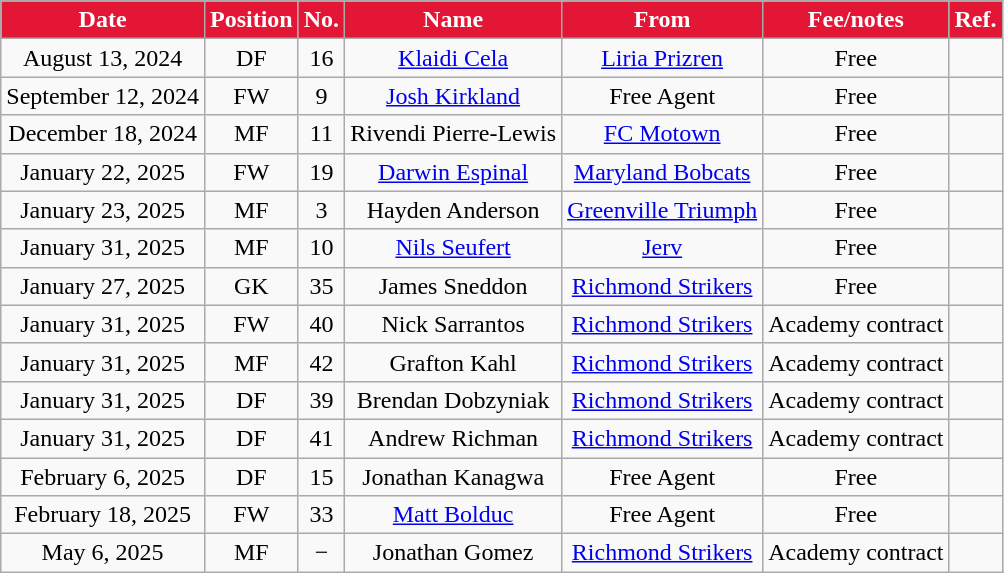<table class="wikitable" style="text-align:center">
<tr>
<th style="background:#E31735; color:#FFFFFF;">Date</th>
<th style="background:#E31735; color:#FFFFFF;">Position</th>
<th style="background:#E31735; color:#FFFFFF;">No.</th>
<th style="background:#E31735; color:#FFFFFF;">Name</th>
<th style="background:#E31735; color:#FFFFFF;">From</th>
<th style="background:#E31735; color:#FFFFFF;">Fee/notes</th>
<th style="background:#E31735; color:#FFFFFF;">Ref.</th>
</tr>
<tr>
<td>August 13, 2024</td>
<td>DF</td>
<td>16</td>
<td> <a href='#'>Klaidi Cela</a></td>
<td> <a href='#'>Liria Prizren</a></td>
<td>Free</td>
<td></td>
</tr>
<tr>
<td>September 12, 2024</td>
<td>FW</td>
<td>9</td>
<td> <a href='#'>Josh Kirkland</a></td>
<td>Free Agent</td>
<td>Free</td>
<td></td>
</tr>
<tr>
<td>December 18, 2024</td>
<td>MF</td>
<td>11</td>
<td> Rivendi Pierre-Lewis</td>
<td>  <a href='#'>FC Motown</a></td>
<td>Free</td>
<td></td>
</tr>
<tr>
<td>January 22, 2025</td>
<td>FW</td>
<td>19</td>
<td> <a href='#'>Darwin Espinal</a></td>
<td> <a href='#'>Maryland Bobcats</a></td>
<td>Free</td>
<td></td>
</tr>
<tr>
<td>January 23, 2025</td>
<td>MF</td>
<td>3</td>
<td> Hayden Anderson</td>
<td> <a href='#'>Greenville Triumph</a></td>
<td>Free</td>
<td></td>
</tr>
<tr>
<td>January 31, 2025</td>
<td>MF</td>
<td>10</td>
<td> <a href='#'>Nils Seufert</a></td>
<td> <a href='#'>Jerv</a></td>
<td>Free</td>
<td></td>
</tr>
<tr>
<td>January 27, 2025</td>
<td>GK</td>
<td>35</td>
<td> James Sneddon</td>
<td> <a href='#'>Richmond Strikers</a></td>
<td>Free</td>
<td></td>
</tr>
<tr>
<td>January 31, 2025</td>
<td>FW</td>
<td>40</td>
<td> Nick Sarrantos</td>
<td> <a href='#'>Richmond Strikers</a></td>
<td>Academy contract</td>
<td></td>
</tr>
<tr>
<td>January 31, 2025</td>
<td>MF</td>
<td>42</td>
<td> Grafton Kahl</td>
<td> <a href='#'>Richmond Strikers</a></td>
<td>Academy contract</td>
<td></td>
</tr>
<tr>
<td>January 31, 2025</td>
<td>DF</td>
<td>39</td>
<td> Brendan Dobzyniak</td>
<td> <a href='#'>Richmond Strikers</a></td>
<td>Academy contract</td>
<td></td>
</tr>
<tr>
<td>January 31, 2025</td>
<td>DF</td>
<td>41</td>
<td> Andrew Richman</td>
<td> <a href='#'>Richmond Strikers</a></td>
<td>Academy contract</td>
<td></td>
</tr>
<tr>
<td>February 6, 2025</td>
<td>DF</td>
<td>15</td>
<td> Jonathan Kanagwa</td>
<td>Free Agent</td>
<td>Free</td>
<td></td>
</tr>
<tr>
<td>February 18, 2025</td>
<td>FW</td>
<td>33</td>
<td> <a href='#'>Matt Bolduc</a></td>
<td>Free Agent</td>
<td>Free</td>
<td></td>
</tr>
<tr>
<td>May 6, 2025</td>
<td>MF</td>
<td>−</td>
<td> Jonathan Gomez</td>
<td> <a href='#'>Richmond Strikers</a></td>
<td>Academy contract</td>
<td></td>
</tr>
</table>
